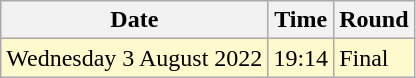<table class="wikitable">
<tr>
<th>Date</th>
<th>Time</th>
<th>Round</th>
</tr>
<tr>
<td style=background:lemonchiffon>Wednesday 3 August 2022</td>
<td style=background:lemonchiffon>19:14</td>
<td style=background:lemonchiffon>Final</td>
</tr>
</table>
